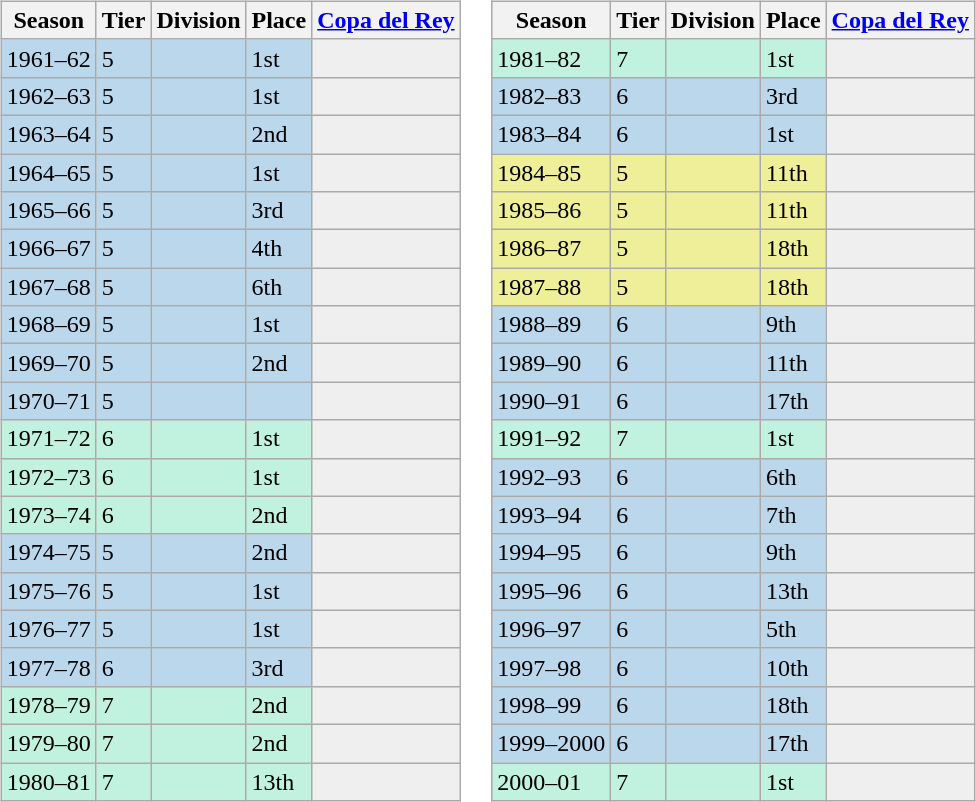<table>
<tr>
<td valign="top" width=0%><br><table class="wikitable">
<tr style="background:#f0f6fa;">
<th>Season</th>
<th>Tier</th>
<th>Division</th>
<th>Place</th>
<th><a href='#'>Copa del Rey</a></th>
</tr>
<tr>
<td style="background:#BBD7EC;">1961–62</td>
<td style="background:#BBD7EC;">5</td>
<td style="background:#BBD7EC;"></td>
<td style="background:#BBD7EC;">1st</td>
<th style="background:#efefef;"></th>
</tr>
<tr>
<td style="background:#BBD7EC;">1962–63</td>
<td style="background:#BBD7EC;">5</td>
<td style="background:#BBD7EC;"></td>
<td style="background:#BBD7EC;">1st</td>
<th style="background:#efefef;"></th>
</tr>
<tr>
<td style="background:#BBD7EC;">1963–64</td>
<td style="background:#BBD7EC;">5</td>
<td style="background:#BBD7EC;"></td>
<td style="background:#BBD7EC;">2nd</td>
<th style="background:#efefef;"></th>
</tr>
<tr>
<td style="background:#BBD7EC;">1964–65</td>
<td style="background:#BBD7EC;">5</td>
<td style="background:#BBD7EC;"></td>
<td style="background:#BBD7EC;">1st</td>
<th style="background:#efefef;"></th>
</tr>
<tr>
<td style="background:#BBD7EC;">1965–66</td>
<td style="background:#BBD7EC;">5</td>
<td style="background:#BBD7EC;"></td>
<td style="background:#BBD7EC;">3rd</td>
<th style="background:#efefef;"></th>
</tr>
<tr>
<td style="background:#BBD7EC;">1966–67</td>
<td style="background:#BBD7EC;">5</td>
<td style="background:#BBD7EC;"></td>
<td style="background:#BBD7EC;">4th</td>
<th style="background:#efefef;"></th>
</tr>
<tr>
<td style="background:#BBD7EC;">1967–68</td>
<td style="background:#BBD7EC;">5</td>
<td style="background:#BBD7EC;"></td>
<td style="background:#BBD7EC;">6th</td>
<th style="background:#efefef;"></th>
</tr>
<tr>
<td style="background:#BBD7EC;">1968–69</td>
<td style="background:#BBD7EC;">5</td>
<td style="background:#BBD7EC;"></td>
<td style="background:#BBD7EC;">1st</td>
<th style="background:#efefef;"></th>
</tr>
<tr>
<td style="background:#BBD7EC;">1969–70</td>
<td style="background:#BBD7EC;">5</td>
<td style="background:#BBD7EC;"></td>
<td style="background:#BBD7EC;">2nd</td>
<th style="background:#efefef;"></th>
</tr>
<tr>
<td style="background:#BBD7EC;">1970–71</td>
<td style="background:#BBD7EC;">5</td>
<td style="background:#BBD7EC;"></td>
<td style="background:#BBD7EC;"></td>
<th style="background:#efefef;"></th>
</tr>
<tr>
<td style="background:#C0F2DF;">1971–72</td>
<td style="background:#C0F2DF;">6</td>
<td style="background:#C0F2DF;"></td>
<td style="background:#C0F2DF;">1st</td>
<th style="background:#efefef;"></th>
</tr>
<tr>
<td style="background:#C0F2DF;">1972–73</td>
<td style="background:#C0F2DF;">6</td>
<td style="background:#C0F2DF;"></td>
<td style="background:#C0F2DF;">1st</td>
<th style="background:#efefef;"></th>
</tr>
<tr>
<td style="background:#C0F2DF;">1973–74</td>
<td style="background:#C0F2DF;">6</td>
<td style="background:#C0F2DF;"></td>
<td style="background:#C0F2DF;">2nd</td>
<th style="background:#efefef;"></th>
</tr>
<tr>
<td style="background:#BBD7EC;">1974–75</td>
<td style="background:#BBD7EC;">5</td>
<td style="background:#BBD7EC;"></td>
<td style="background:#BBD7EC;">2nd</td>
<th style="background:#efefef;"></th>
</tr>
<tr>
<td style="background:#BBD7EC;">1975–76</td>
<td style="background:#BBD7EC;">5</td>
<td style="background:#BBD7EC;"></td>
<td style="background:#BBD7EC;">1st</td>
<th style="background:#efefef;"></th>
</tr>
<tr>
<td style="background:#BBD7EC;">1976–77</td>
<td style="background:#BBD7EC;">5</td>
<td style="background:#BBD7EC;"></td>
<td style="background:#BBD7EC;">1st</td>
<th style="background:#efefef;"></th>
</tr>
<tr>
<td style="background:#BBD7EC;">1977–78</td>
<td style="background:#BBD7EC;">6</td>
<td style="background:#BBD7EC;"></td>
<td style="background:#BBD7EC;">3rd</td>
<th style="background:#efefef;"></th>
</tr>
<tr>
<td style="background:#C0F2DF;">1978–79</td>
<td style="background:#C0F2DF;">7</td>
<td style="background:#C0F2DF;"></td>
<td style="background:#C0F2DF;">2nd</td>
<th style="background:#efefef;"></th>
</tr>
<tr>
<td style="background:#C0F2DF;">1979–80</td>
<td style="background:#C0F2DF;">7</td>
<td style="background:#C0F2DF;"></td>
<td style="background:#C0F2DF;">2nd</td>
<th style="background:#efefef;"></th>
</tr>
<tr>
<td style="background:#C0F2DF;">1980–81</td>
<td style="background:#C0F2DF;">7</td>
<td style="background:#C0F2DF;"></td>
<td style="background:#C0F2DF;">13th</td>
<th style="background:#efefef;"></th>
</tr>
</table>
</td>
<td valign="top" width=0%><br><table class="wikitable">
<tr style="background:#f0f6fa;">
<th>Season</th>
<th>Tier</th>
<th>Division</th>
<th>Place</th>
<th><a href='#'>Copa del Rey</a></th>
</tr>
<tr>
<td style="background:#C0F2DF;">1981–82</td>
<td style="background:#C0F2DF;">7</td>
<td style="background:#C0F2DF;"></td>
<td style="background:#C0F2DF;">1st</td>
<th style="background:#efefef;"></th>
</tr>
<tr>
<td style="background:#BBD7EC;">1982–83</td>
<td style="background:#BBD7EC;">6</td>
<td style="background:#BBD7EC;"></td>
<td style="background:#BBD7EC;">3rd</td>
<th style="background:#efefef;"></th>
</tr>
<tr>
<td style="background:#BBD7EC;">1983–84</td>
<td style="background:#BBD7EC;">6</td>
<td style="background:#BBD7EC;"></td>
<td style="background:#BBD7EC;">1st</td>
<th style="background:#efefef;"></th>
</tr>
<tr>
<td style="background:#EFEF99;">1984–85</td>
<td style="background:#EFEF99;">5</td>
<td style="background:#EFEF99;"></td>
<td style="background:#EFEF99;">11th</td>
<th style="background:#efefef;"></th>
</tr>
<tr>
<td style="background:#EFEF99;">1985–86</td>
<td style="background:#EFEF99;">5</td>
<td style="background:#EFEF99;"></td>
<td style="background:#EFEF99;">11th</td>
<th style="background:#efefef;"></th>
</tr>
<tr>
<td style="background:#EFEF99;">1986–87</td>
<td style="background:#EFEF99;">5</td>
<td style="background:#EFEF99;"></td>
<td style="background:#EFEF99;">18th</td>
<th style="background:#efefef;"></th>
</tr>
<tr>
<td style="background:#EFEF99;">1987–88</td>
<td style="background:#EFEF99;">5</td>
<td style="background:#EFEF99;"></td>
<td style="background:#EFEF99;">18th</td>
<th style="background:#efefef;"></th>
</tr>
<tr>
<td style="background:#BBD7EC;">1988–89</td>
<td style="background:#BBD7EC;">6</td>
<td style="background:#BBD7EC;"></td>
<td style="background:#BBD7EC;">9th</td>
<th style="background:#efefef;"></th>
</tr>
<tr>
<td style="background:#BBD7EC;">1989–90</td>
<td style="background:#BBD7EC;">6</td>
<td style="background:#BBD7EC;"></td>
<td style="background:#BBD7EC;">11th</td>
<th style="background:#efefef;"></th>
</tr>
<tr>
<td style="background:#BBD7EC;">1990–91</td>
<td style="background:#BBD7EC;">6</td>
<td style="background:#BBD7EC;"></td>
<td style="background:#BBD7EC;">17th</td>
<th style="background:#efefef;"></th>
</tr>
<tr>
<td style="background:#C0F2DF;">1991–92</td>
<td style="background:#C0F2DF;">7</td>
<td style="background:#C0F2DF;"></td>
<td style="background:#C0F2DF;">1st</td>
<th style="background:#efefef;"></th>
</tr>
<tr>
<td style="background:#BBD7EC;">1992–93</td>
<td style="background:#BBD7EC;">6</td>
<td style="background:#BBD7EC;"></td>
<td style="background:#BBD7EC;">6th</td>
<th style="background:#efefef;"></th>
</tr>
<tr>
<td style="background:#BBD7EC;">1993–94</td>
<td style="background:#BBD7EC;">6</td>
<td style="background:#BBD7EC;"></td>
<td style="background:#BBD7EC;">7th</td>
<th style="background:#efefef;"></th>
</tr>
<tr>
<td style="background:#BBD7EC;">1994–95</td>
<td style="background:#BBD7EC;">6</td>
<td style="background:#BBD7EC;"></td>
<td style="background:#BBD7EC;">9th</td>
<th style="background:#efefef;"></th>
</tr>
<tr>
<td style="background:#BBD7EC;">1995–96</td>
<td style="background:#BBD7EC;">6</td>
<td style="background:#BBD7EC;"></td>
<td style="background:#BBD7EC;">13th</td>
<th style="background:#efefef;"></th>
</tr>
<tr>
<td style="background:#BBD7EC;">1996–97</td>
<td style="background:#BBD7EC;">6</td>
<td style="background:#BBD7EC;"></td>
<td style="background:#BBD7EC;">5th</td>
<th style="background:#efefef;"></th>
</tr>
<tr>
<td style="background:#BBD7EC;">1997–98</td>
<td style="background:#BBD7EC;">6</td>
<td style="background:#BBD7EC;"></td>
<td style="background:#BBD7EC;">10th</td>
<th style="background:#efefef;"></th>
</tr>
<tr>
<td style="background:#BBD7EC;">1998–99</td>
<td style="background:#BBD7EC;">6</td>
<td style="background:#BBD7EC;"></td>
<td style="background:#BBD7EC;">18th</td>
<th style="background:#efefef;"></th>
</tr>
<tr>
<td style="background:#BBD7EC;">1999–2000</td>
<td style="background:#BBD7EC;">6</td>
<td style="background:#BBD7EC;"></td>
<td style="background:#BBD7EC;">17th</td>
<th style="background:#efefef;"></th>
</tr>
<tr>
<td style="background:#C0F2DF;">2000–01</td>
<td style="background:#C0F2DF;">7</td>
<td style="background:#C0F2DF;"></td>
<td style="background:#C0F2DF;">1st</td>
<th style="background:#efefef;"></th>
</tr>
</table>
</td>
</tr>
</table>
